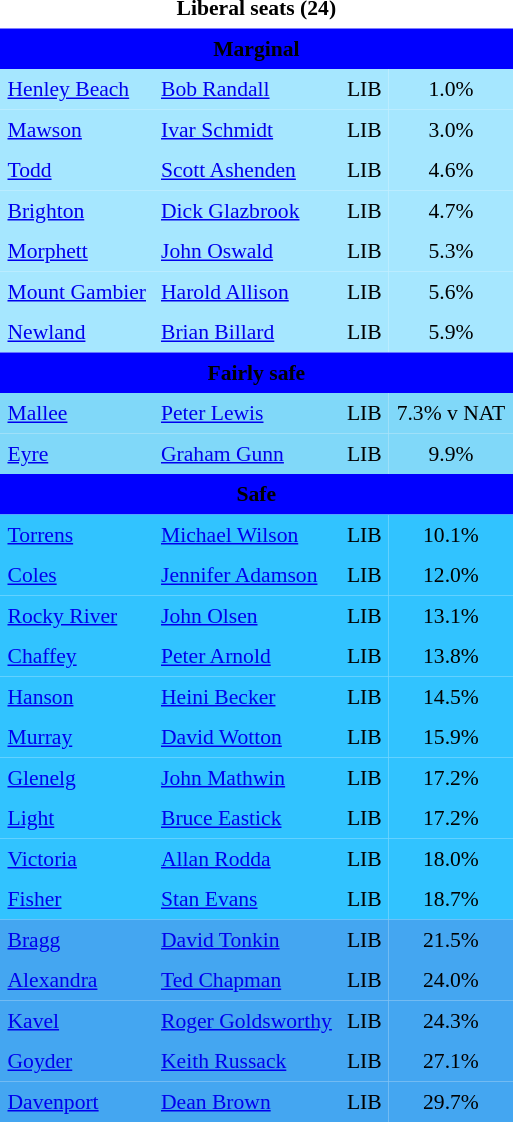<table class="toccolours" cellpadding="5" cellspacing="0" style="float:left; margin-right:.5em; margin-top:.4em; font-size:90%;">
<tr>
<td COLSPAN=4 align="center"><strong>Liberal seats (24)</strong></td>
</tr>
<tr>
<td COLSPAN=4 align="center" bgcolor="Blue"><span><strong>Marginal</strong></span></td>
</tr>
<tr>
<td align="left" bgcolor="A6E7FF"><a href='#'>Henley Beach</a></td>
<td align="left" bgcolor="A6E7FF"><a href='#'>Bob Randall</a></td>
<td align="left" bgcolor="A6E7FF">LIB</td>
<td align="center" bgcolor="A6E7FF">1.0%</td>
</tr>
<tr>
<td align="left" bgcolor="A6E7FF"><a href='#'>Mawson</a></td>
<td align="left" bgcolor="A6E7FF"><a href='#'>Ivar Schmidt</a></td>
<td align="left" bgcolor="A6E7FF">LIB</td>
<td align="center" bgcolor="A6E7FF">3.0%</td>
</tr>
<tr>
<td align="left" bgcolor="A6E7FF"><a href='#'>Todd</a></td>
<td align="left" bgcolor="A6E7FF"><a href='#'>Scott Ashenden</a></td>
<td align="left" bgcolor="A6E7FF">LIB</td>
<td align="center" bgcolor="A6E7FF">4.6%</td>
</tr>
<tr>
<td align="left" bgcolor="A6E7FF"><a href='#'>Brighton</a></td>
<td align="left" bgcolor="A6E7FF"><a href='#'>Dick Glazbrook</a></td>
<td align="left" bgcolor="A6E7FF">LIB</td>
<td align="center" bgcolor="A6E7FF">4.7%</td>
</tr>
<tr>
<td align="left" bgcolor="A6E7FF"><a href='#'>Morphett</a></td>
<td align="left" bgcolor="A6E7FF"><a href='#'>John Oswald</a></td>
<td align="left" bgcolor="A6E7FF">LIB</td>
<td align="center" bgcolor="A6E7FF">5.3%</td>
</tr>
<tr>
<td align="left" bgcolor="A6E7FF"><a href='#'>Mount Gambier</a></td>
<td align="left" bgcolor="A6E7FF"><a href='#'>Harold Allison</a></td>
<td align="left" bgcolor="A6E7FF">LIB</td>
<td align="center" bgcolor="A6E7FF">5.6%</td>
</tr>
<tr>
<td align="left" bgcolor="A6E7FF"><a href='#'>Newland</a></td>
<td align="left" bgcolor="A6E7FF"><a href='#'>Brian Billard</a></td>
<td align="left" bgcolor="A6E7FF">LIB</td>
<td align="center" bgcolor="A6E7FF">5.9%</td>
</tr>
<tr>
<td COLSPAN=4 align="center" bgcolor="blue"><span><strong>Fairly safe</strong></span></td>
</tr>
<tr>
<td align="left" bgcolor="80D8F9"><a href='#'>Mallee</a></td>
<td align="left" bgcolor="80D8F9"><a href='#'>Peter Lewis</a></td>
<td align="left" bgcolor="80D8F9">LIB</td>
<td align="center" bgcolor="80D8F9">7.3% v NAT</td>
</tr>
<tr>
<td align="left" bgcolor="80D8F9"><a href='#'>Eyre</a></td>
<td align="left" bgcolor="80D8F9"><a href='#'>Graham Gunn</a></td>
<td align="left" bgcolor="80D8F9">LIB</td>
<td align="center" bgcolor="80D8F9">9.9%</td>
</tr>
<tr>
<td COLSPAN=4 align="center" bgcolor="blue"><span><strong>Safe</strong></span></td>
</tr>
<tr>
<td align="left" bgcolor="31C3FF"><a href='#'>Torrens</a></td>
<td align="left" bgcolor="31C3FF"><a href='#'>Michael Wilson</a></td>
<td align="left" bgcolor="31C3FF">LIB</td>
<td align="center" bgcolor="31C3FF">10.1%</td>
</tr>
<tr>
<td align="left" bgcolor="31C3FF"><a href='#'>Coles</a></td>
<td align="left" bgcolor="31C3FF"><a href='#'>Jennifer Adamson</a></td>
<td align="left" bgcolor="31C3FF">LIB</td>
<td align="center" bgcolor="31C3FF">12.0%</td>
</tr>
<tr>
<td align="left" bgcolor="31C3FF"><a href='#'>Rocky River</a></td>
<td align="left" bgcolor="31C3FF"><a href='#'>John Olsen</a></td>
<td align="left" bgcolor="31C3FF">LIB</td>
<td align="center" bgcolor="31C3FF">13.1%</td>
</tr>
<tr>
<td align="left" bgcolor="31C3FF"><a href='#'>Chaffey</a></td>
<td align="left" bgcolor="31C3FF"><a href='#'>Peter Arnold</a></td>
<td align="left" bgcolor="31C3FF">LIB</td>
<td align="center" bgcolor="31C3FF">13.8%</td>
</tr>
<tr>
<td align="left" bgcolor="31C3FF"><a href='#'>Hanson</a></td>
<td align="left" bgcolor="31C3FF"><a href='#'>Heini Becker</a></td>
<td align="left" bgcolor="31C3FF">LIB</td>
<td align="center" bgcolor="31C3FF">14.5%</td>
</tr>
<tr>
<td align="left" bgcolor="31C3FF"><a href='#'>Murray</a></td>
<td align="left" bgcolor="31C3FF"><a href='#'>David Wotton</a></td>
<td align="left" bgcolor="31C3FF">LIB</td>
<td align="center" bgcolor="31C3FF">15.9%</td>
</tr>
<tr>
<td align="left" bgcolor="31C3FF"><a href='#'>Glenelg</a></td>
<td align="left" bgcolor="31C3FF"><a href='#'>John Mathwin</a></td>
<td align="left" bgcolor="31C3FF">LIB</td>
<td align="center" bgcolor="31C3FF">17.2%</td>
</tr>
<tr>
<td align="left" bgcolor="31C3FF"><a href='#'>Light</a></td>
<td align="left" bgcolor="31C3FF"><a href='#'>Bruce Eastick</a></td>
<td align="left" bgcolor="31C3FF">LIB</td>
<td align="center" bgcolor="31C3FF">17.2%</td>
</tr>
<tr>
<td align="left" bgcolor="31C3FF"><a href='#'>Victoria</a></td>
<td align="left" bgcolor="31C3FF"><a href='#'>Allan Rodda</a></td>
<td align="left" bgcolor="31C3FF">LIB</td>
<td align="center" bgcolor="31C3FF">18.0%</td>
</tr>
<tr>
<td align="left" bgcolor="31C3FF"><a href='#'>Fisher</a></td>
<td align="left" bgcolor="31C3FF"><a href='#'>Stan Evans</a></td>
<td align="left" bgcolor="31C3FF">LIB</td>
<td align="center" bgcolor="31C3FF">18.7%</td>
</tr>
<tr>
<td align="left" bgcolor="44A6F1"><a href='#'>Bragg</a></td>
<td align="left" bgcolor="44A6F1"><a href='#'>David Tonkin</a></td>
<td align="left" bgcolor="44A6F1">LIB</td>
<td align="center" bgcolor="44A6F1">21.5%</td>
</tr>
<tr>
<td align="left" bgcolor="44A6F1"><a href='#'>Alexandra</a></td>
<td align="left" bgcolor="44A6F1"><a href='#'>Ted Chapman</a></td>
<td align="left" bgcolor="44A6F1">LIB</td>
<td align="center" bgcolor="44A6F1">24.0%</td>
</tr>
<tr>
<td align="left" bgcolor="44A6F1"><a href='#'>Kavel</a></td>
<td align="left" bgcolor="44A6F1"><a href='#'>Roger Goldsworthy</a></td>
<td align="left" bgcolor="44A6F1">LIB</td>
<td align="center" bgcolor="44A6F1">24.3%</td>
</tr>
<tr>
<td align="left" bgcolor="44A6F1"><a href='#'>Goyder</a></td>
<td align="left" bgcolor="44A6F1"><a href='#'>Keith Russack</a></td>
<td align="left" bgcolor="44A6F1">LIB</td>
<td align="center" bgcolor="44A6F1">27.1%</td>
</tr>
<tr>
<td align="left" bgcolor="44A6F1"><a href='#'>Davenport</a></td>
<td align="left" bgcolor="44A6F1"><a href='#'>Dean Brown</a></td>
<td align="left" bgcolor="44A6F1">LIB</td>
<td align="center" bgcolor="44A6F1">29.7%</td>
</tr>
<tr>
</tr>
</table>
